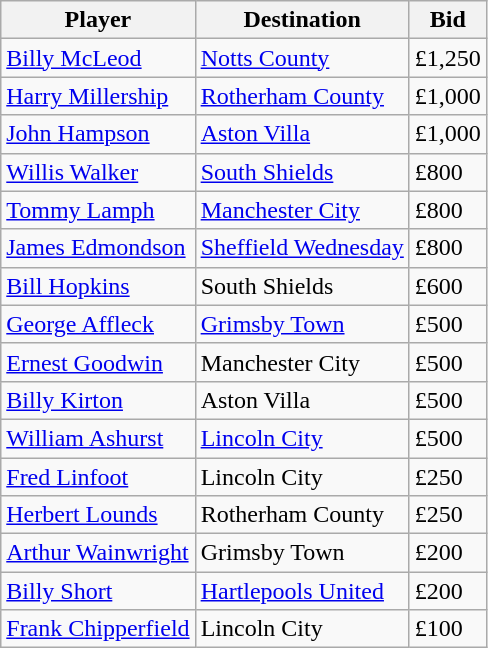<table class="wikitable sortable">
<tr>
<th>Player</th>
<th>Destination</th>
<th>Bid</th>
</tr>
<tr>
<td><a href='#'>Billy McLeod</a></td>
<td><a href='#'>Notts County</a></td>
<td>£1,250</td>
</tr>
<tr>
<td><a href='#'>Harry Millership</a></td>
<td><a href='#'>Rotherham County</a></td>
<td>£1,000</td>
</tr>
<tr>
<td><a href='#'>John Hampson</a></td>
<td><a href='#'>Aston Villa</a></td>
<td>£1,000</td>
</tr>
<tr>
<td><a href='#'>Willis Walker</a></td>
<td><a href='#'>South Shields</a></td>
<td>£800</td>
</tr>
<tr>
<td><a href='#'>Tommy Lamph</a></td>
<td><a href='#'>Manchester City</a></td>
<td>£800</td>
</tr>
<tr>
<td><a href='#'>James Edmondson</a></td>
<td><a href='#'>Sheffield Wednesday</a></td>
<td>£800</td>
</tr>
<tr>
<td><a href='#'>Bill Hopkins</a></td>
<td>South Shields</td>
<td>£600</td>
</tr>
<tr>
<td><a href='#'>George Affleck</a></td>
<td><a href='#'>Grimsby Town</a></td>
<td>£500</td>
</tr>
<tr>
<td><a href='#'>Ernest Goodwin</a></td>
<td>Manchester City</td>
<td>£500</td>
</tr>
<tr>
<td><a href='#'>Billy Kirton</a></td>
<td>Aston Villa</td>
<td>£500</td>
</tr>
<tr>
<td><a href='#'>William Ashurst</a></td>
<td><a href='#'>Lincoln City</a></td>
<td>£500</td>
</tr>
<tr>
<td><a href='#'>Fred Linfoot</a></td>
<td>Lincoln City</td>
<td>£250</td>
</tr>
<tr>
<td><a href='#'>Herbert Lounds</a></td>
<td>Rotherham County</td>
<td>£250</td>
</tr>
<tr>
<td><a href='#'>Arthur Wainwright</a></td>
<td>Grimsby Town</td>
<td>£200</td>
</tr>
<tr>
<td><a href='#'>Billy Short</a></td>
<td><a href='#'>Hartlepools United</a></td>
<td>£200</td>
</tr>
<tr>
<td><a href='#'>Frank Chipperfield</a></td>
<td>Lincoln City</td>
<td>£100</td>
</tr>
</table>
